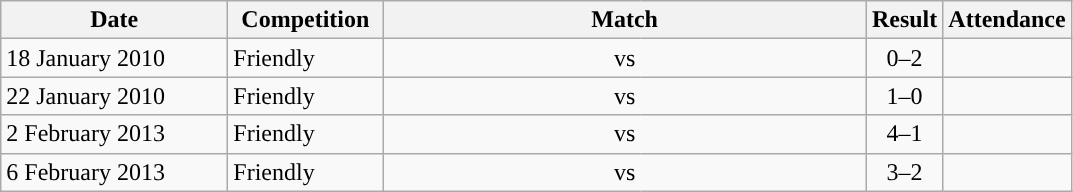<table class="wikitable">
<tr>
<th style="width:9em;">Date</th>
<th style="width:6em;">Competition</th>
<th colspan=3>Match</th>
<th>Result</th>
<th>Attendance</th>
</tr>
<tr>
<td>18 January 2010</td>
<td>Friendly</td>
<td style="width:9em;text-align:right;border-right:0px;"></td>
<td style="border-left:0px;border-right:0px;">vs</td>
<td style="width:9em;border-left:0px;"></td>
<td style="text-align:center">0–2</td>
<td style="text-align:center"></td>
</tr>
<tr>
<td>22 January 2010</td>
<td>Friendly</td>
<td style="text-align:right;border-right:0px;"></td>
<td style="border-left:0px;border-right:0px;">vs</td>
<td style="border-left:0px;"></td>
<td style="text-align:center">1–0</td>
<td style="text-align:center"></td>
</tr>
<tr>
<td>2 February 2013</td>
<td>Friendly</td>
<td style="text-align:right;border-right:0px;"></td>
<td style="border-left:0px;border-right:0px;">vs</td>
<td style="border-left:0px;"></td>
<td style="text-align:center">4–1</td>
<td></td>
</tr>
<tr>
<td>6 February 2013</td>
<td>Friendly</td>
<td style="text-align:right;border-right:0px;"></td>
<td style="border-left:0px;border-right:0px;">vs</td>
<td style="border-left:0px;"></td>
<td style="text-align:center">3–2</td>
<td style="text-align:center"></td>
</tr>
</table>
